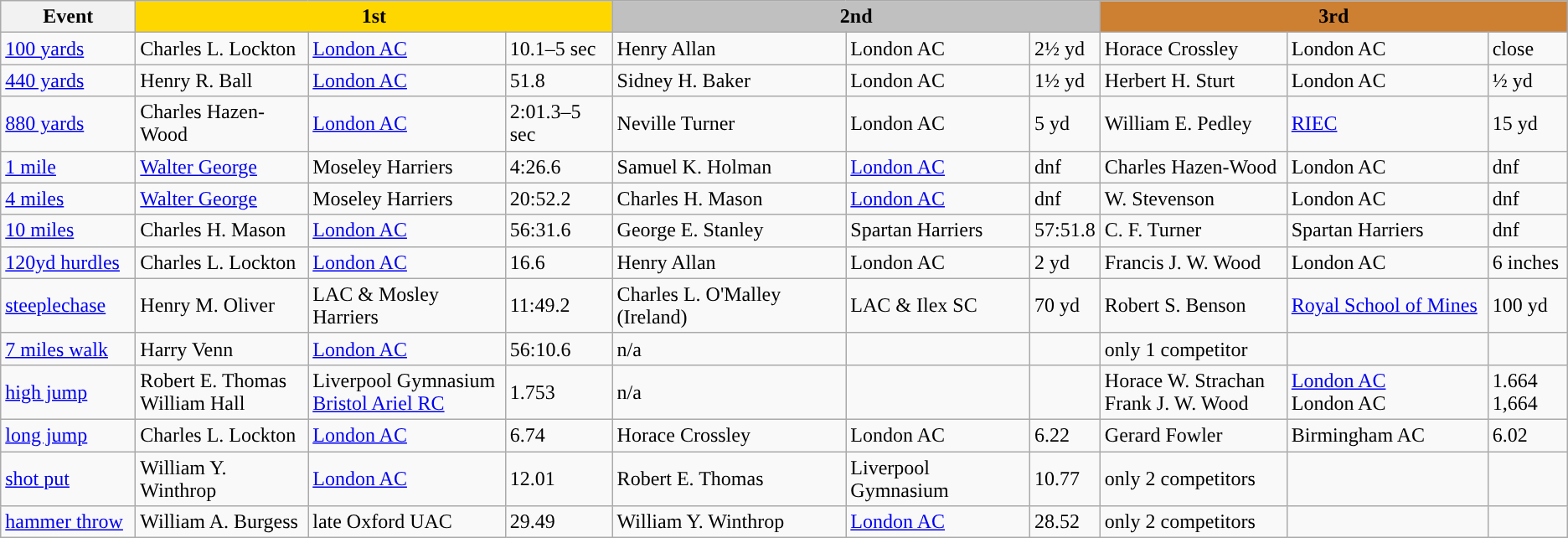<table class="wikitable" style="text-align:left">
<tr>
<th width=100>Event</th>
<th colspan="3" width="380" style="background:gold;">1st</th>
<th colspan="3" width="380" style="background:silver;">2nd</th>
<th colspan="3" width="380" style="background:#CD7F32;">3rd</th>
</tr>
<tr>
<td><a href='#'>100 yards</a></td>
<td>Charles L. Lockton</td>
<td><a href='#'>London AC</a></td>
<td>10.1–5 sec</td>
<td>Henry Allan</td>
<td>London AC</td>
<td>2½ yd</td>
<td>Horace Crossley</td>
<td>London AC</td>
<td>close</td>
</tr>
<tr>
<td><a href='#'>440 yards</a></td>
<td>Henry R. Ball</td>
<td><a href='#'>London AC</a></td>
<td>51.8</td>
<td>Sidney H. Baker</td>
<td>London AC</td>
<td>1½ yd</td>
<td>Herbert H. Sturt</td>
<td>London AC</td>
<td>½ yd</td>
</tr>
<tr>
<td><a href='#'>880 yards</a></td>
<td>Charles Hazen-Wood</td>
<td><a href='#'>London AC</a></td>
<td>2:01.3–5 sec</td>
<td>Neville Turner</td>
<td>London AC</td>
<td>5 yd</td>
<td>William E. Pedley</td>
<td><a href='#'>RIEC</a></td>
<td>15 yd</td>
</tr>
<tr>
<td><a href='#'>1 mile</a></td>
<td><a href='#'>Walter George</a></td>
<td>Moseley Harriers</td>
<td>4:26.6</td>
<td>Samuel K. Holman</td>
<td><a href='#'>London AC</a></td>
<td>dnf</td>
<td>Charles Hazen-Wood</td>
<td>London AC</td>
<td>dnf</td>
</tr>
<tr>
<td><a href='#'>4 miles</a></td>
<td><a href='#'>Walter George</a></td>
<td>Moseley Harriers</td>
<td>20:52.2</td>
<td>Charles H. Mason</td>
<td><a href='#'>London AC</a></td>
<td>dnf</td>
<td>W. Stevenson</td>
<td>London AC</td>
<td>dnf</td>
</tr>
<tr>
<td><a href='#'>10 miles</a></td>
<td>Charles H. Mason</td>
<td><a href='#'>London AC</a></td>
<td>56:31.6</td>
<td>George E. Stanley</td>
<td>Spartan Harriers</td>
<td>57:51.8</td>
<td>C. F. Turner</td>
<td>Spartan Harriers</td>
<td>dnf</td>
</tr>
<tr>
<td><a href='#'>120yd hurdles</a></td>
<td>Charles L. Lockton</td>
<td><a href='#'>London AC</a></td>
<td>16.6</td>
<td>Henry Allan</td>
<td>London AC</td>
<td>2 yd</td>
<td>Francis J. W. Wood</td>
<td>London AC</td>
<td>6 inches</td>
</tr>
<tr>
<td><a href='#'>steeplechase</a></td>
<td>Henry M. Oliver</td>
<td>LAC & Mosley Harriers</td>
<td>11:49.2</td>
<td>Charles L. O'Malley (Ireland)</td>
<td>LAC & Ilex SC</td>
<td>70 yd</td>
<td>Robert S. Benson</td>
<td><a href='#'>Royal School of Mines</a></td>
<td>100 yd</td>
</tr>
<tr>
<td><a href='#'>7 miles walk</a></td>
<td>Harry Venn</td>
<td><a href='#'>London AC</a></td>
<td>56:10.6</td>
<td>n/a</td>
<td></td>
<td></td>
<td>only 1 competitor</td>
<td></td>
<td></td>
</tr>
<tr>
<td><a href='#'>high jump</a></td>
<td>Robert E. Thomas <br>William Hall</td>
<td>Liverpool Gymnasium<br><a href='#'>Bristol Ariel RC</a></td>
<td>1.753</td>
<td>n/a</td>
<td></td>
<td></td>
<td>Horace W. Strachan <br> Frank J. W. Wood</td>
<td><a href='#'>London AC</a> <br>London AC</td>
<td>1.664<br>1,664</td>
</tr>
<tr>
<td><a href='#'>long jump</a></td>
<td>Charles L. Lockton</td>
<td><a href='#'>London AC</a></td>
<td>6.74</td>
<td>Horace Crossley</td>
<td>London AC</td>
<td>6.22</td>
<td>Gerard Fowler</td>
<td>Birmingham AC</td>
<td>6.02</td>
</tr>
<tr>
<td><a href='#'>shot put</a></td>
<td>William Y. Winthrop</td>
<td><a href='#'>London AC</a></td>
<td>12.01</td>
<td>Robert E. Thomas</td>
<td>Liverpool Gymnasium</td>
<td>10.77</td>
<td>only 2 competitors</td>
<td></td>
<td></td>
</tr>
<tr>
<td><a href='#'>hammer throw</a></td>
<td>William A. Burgess</td>
<td>late Oxford UAC</td>
<td>29.49</td>
<td>William Y. Winthrop</td>
<td><a href='#'>London AC</a></td>
<td>28.52</td>
<td>only 2 competitors</td>
<td></td>
<td></td>
</tr>
</table>
